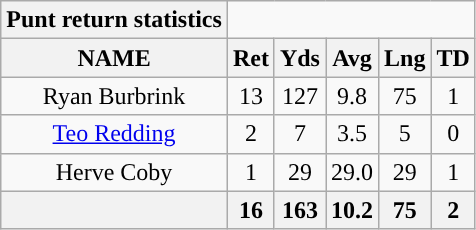<table class="wikitable" style="text-align:center;">
<tr>
<th style="text-align:center; ">Punt return statistics</th>
</tr>
<tr>
<th>NAME</th>
<th>Ret</th>
<th>Yds</th>
<th>Avg</th>
<th>Lng</th>
<th>TD</th>
</tr>
<tr>
<td>Ryan Burbrink</td>
<td>13</td>
<td>127</td>
<td>9.8</td>
<td>75</td>
<td>1</td>
</tr>
<tr>
<td><a href='#'>Teo Redding</a></td>
<td>2</td>
<td>7</td>
<td>3.5</td>
<td>5</td>
<td>0</td>
</tr>
<tr>
<td>Herve Coby</td>
<td>1</td>
<td>29</td>
<td>29.0</td>
<td>29</td>
<td>1</td>
</tr>
<tr>
<th colspan="1"></th>
<th>16</th>
<th>163</th>
<th>10.2</th>
<th>75</th>
<th>2</th>
</tr>
</table>
